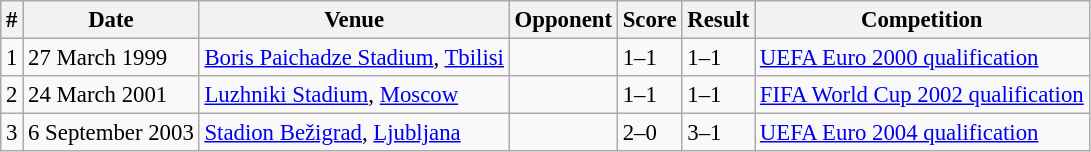<table class="wikitable" style="font-size:95%;">
<tr>
<th>#</th>
<th>Date</th>
<th>Venue</th>
<th>Opponent</th>
<th>Score</th>
<th>Result</th>
<th>Competition</th>
</tr>
<tr>
<td>1</td>
<td>27 March 1999</td>
<td><a href='#'>Boris Paichadze Stadium</a>, <a href='#'>Tbilisi</a></td>
<td></td>
<td>1–1</td>
<td>1–1</td>
<td><a href='#'>UEFA Euro 2000 qualification</a></td>
</tr>
<tr>
<td>2</td>
<td>24 March 2001</td>
<td><a href='#'>Luzhniki Stadium</a>, <a href='#'>Moscow</a></td>
<td></td>
<td>1–1</td>
<td>1–1</td>
<td><a href='#'>FIFA World Cup 2002 qualification</a></td>
</tr>
<tr>
<td>3</td>
<td>6 September 2003</td>
<td><a href='#'>Stadion Bežigrad</a>, <a href='#'>Ljubljana</a></td>
<td></td>
<td>2–0</td>
<td>3–1</td>
<td><a href='#'>UEFA Euro 2004 qualification</a></td>
</tr>
</table>
